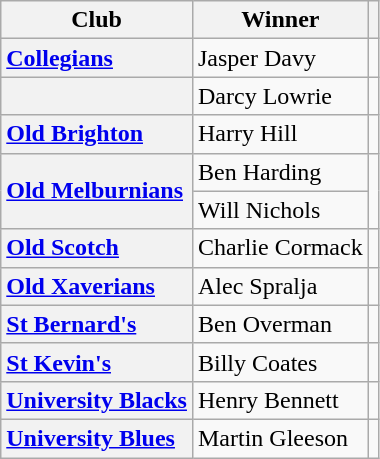<table class="wikitable plainrowheaders">
<tr>
<th>Club</th>
<th>Winner</th>
<th></th>
</tr>
<tr>
<th style="text-align:left"><a href='#'>Collegians</a></th>
<td>Jasper Davy</td>
<td align="center"></td>
</tr>
<tr>
<th style="text-align:left"></th>
<td>Darcy Lowrie</td>
<td align="center"></td>
</tr>
<tr>
<th style="text-align:left"><a href='#'>Old Brighton</a></th>
<td>Harry Hill</td>
<td align="center"></td>
</tr>
<tr>
<th rowspan=2; style="text-align:left"><a href='#'>Old Melburnians</a></th>
<td>Ben Harding</td>
<td rowspan=2; align="center"></td>
</tr>
<tr>
<td>Will Nichols</td>
</tr>
<tr>
<th style="text-align:left"><a href='#'>Old Scotch</a></th>
<td>Charlie Cormack</td>
<td align="center"></td>
</tr>
<tr>
<th style="text-align:left"><a href='#'>Old Xaverians</a></th>
<td>Alec Spralja</td>
<td align="center"></td>
</tr>
<tr>
<th style="text-align:left"><a href='#'>St Bernard's</a></th>
<td>Ben Overman</td>
<td align="center"></td>
</tr>
<tr>
<th style="text-align:left"><a href='#'>St Kevin's</a></th>
<td>Billy Coates</td>
<td align="center"></td>
</tr>
<tr>
<th style="text-align:left"><a href='#'>University Blacks</a></th>
<td>Henry Bennett</td>
<td align="center"></td>
</tr>
<tr>
<th style="text-align:left"><a href='#'>University Blues</a></th>
<td>Martin Gleeson</td>
<td align="center"></td>
</tr>
</table>
